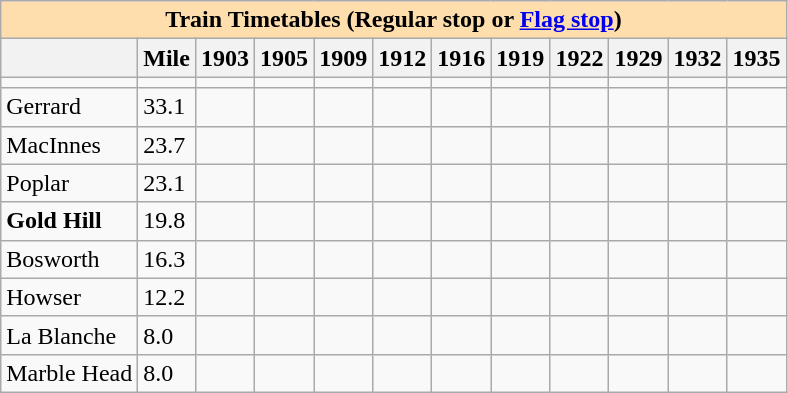<table class="wikitable">
<tr>
<th colspan="12" style="background:#ffdead;">Train Timetables (Regular stop or <a href='#'>Flag stop</a>)</th>
</tr>
<tr>
<th></th>
<th>Mile</th>
<th>1903</th>
<th>1905</th>
<th>1909</th>
<th>1912</th>
<th>1916</th>
<th>1919</th>
<th>1922</th>
<th>1929</th>
<th>1932</th>
<th>1935</th>
</tr>
<tr>
<td></td>
<td></td>
<td></td>
<td></td>
<td></td>
<td></td>
<td></td>
<td></td>
<td></td>
<td></td>
<td></td>
<td></td>
</tr>
<tr>
<td>Gerrard</td>
<td>33.1</td>
<td></td>
<td></td>
<td></td>
<td></td>
<td></td>
<td></td>
<td></td>
<td></td>
<td></td>
<td></td>
</tr>
<tr>
<td>MacInnes</td>
<td>23.7</td>
<td></td>
<td></td>
<td></td>
<td></td>
<td></td>
<td></td>
<td></td>
<td></td>
<td></td>
<td></td>
</tr>
<tr>
<td>Poplar</td>
<td>23.1</td>
<td></td>
<td></td>
<td></td>
<td></td>
<td></td>
<td></td>
<td></td>
<td></td>
<td></td>
<td></td>
</tr>
<tr>
<td><strong>Gold Hill</strong></td>
<td>19.8</td>
<td></td>
<td></td>
<td></td>
<td></td>
<td></td>
<td></td>
<td></td>
<td></td>
<td></td>
<td></td>
</tr>
<tr>
<td>Bosworth</td>
<td>16.3</td>
<td></td>
<td></td>
<td></td>
<td></td>
<td></td>
<td></td>
<td></td>
<td></td>
<td></td>
<td></td>
</tr>
<tr>
<td>Howser</td>
<td>12.2</td>
<td></td>
<td></td>
<td></td>
<td></td>
<td></td>
<td></td>
<td></td>
<td></td>
<td></td>
<td></td>
</tr>
<tr>
<td>La Blanche</td>
<td>8.0</td>
<td></td>
<td></td>
<td></td>
<td></td>
<td></td>
<td></td>
<td></td>
<td></td>
<td></td>
<td></td>
</tr>
<tr>
<td>Marble Head</td>
<td>8.0</td>
<td></td>
<td></td>
<td></td>
<td></td>
<td></td>
<td></td>
<td></td>
<td></td>
<td></td>
<td></td>
</tr>
</table>
